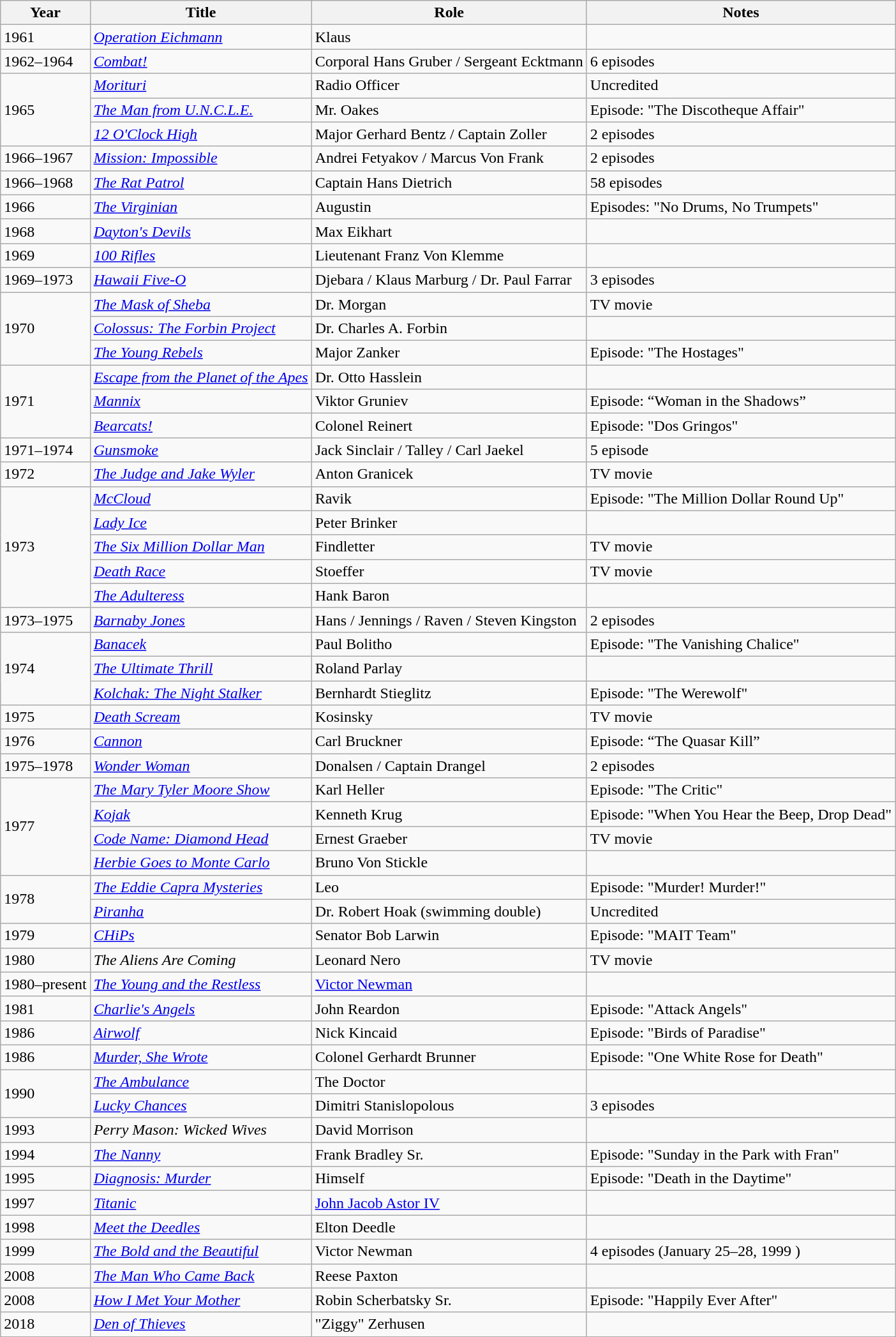<table class="wikitable sortable">
<tr>
<th>Year</th>
<th>Title</th>
<th>Role</th>
<th class="unsortable">Notes</th>
</tr>
<tr>
<td>1961</td>
<td><em><a href='#'>Operation Eichmann</a></em></td>
<td>Klaus</td>
<td></td>
</tr>
<tr>
<td>1962–1964</td>
<td><em><a href='#'>Combat!</a></em></td>
<td>Corporal Hans Gruber / Sergeant Ecktmann</td>
<td>6 episodes</td>
</tr>
<tr>
<td rowspan="3">1965</td>
<td><em><a href='#'>Morituri</a></em></td>
<td>Radio Officer</td>
<td>Uncredited</td>
</tr>
<tr>
<td><em><a href='#'>The Man from U.N.C.L.E.</a></em></td>
<td>Mr. Oakes</td>
<td>Episode: "The Discotheque Affair"</td>
</tr>
<tr>
<td><em><a href='#'>12 O'Clock High</a></em></td>
<td>Major Gerhard Bentz / Captain Zoller</td>
<td>2 episodes</td>
</tr>
<tr>
<td>1966–1967</td>
<td><em><a href='#'>Mission: Impossible</a></em></td>
<td>Andrei Fetyakov / Marcus Von Frank</td>
<td>2 episodes</td>
</tr>
<tr>
<td>1966–1968</td>
<td><em><a href='#'>The Rat Patrol</a></em></td>
<td>Captain Hans Dietrich</td>
<td>58 episodes</td>
</tr>
<tr>
<td>1966</td>
<td><em><a href='#'>The Virginian</a></em></td>
<td>Augustin</td>
<td>Episodes: "No Drums, No Trumpets"</td>
</tr>
<tr>
<td>1968</td>
<td><em><a href='#'>Dayton's Devils</a></em></td>
<td>Max Eikhart</td>
<td></td>
</tr>
<tr>
<td>1969</td>
<td><em><a href='#'>100 Rifles</a></em></td>
<td>Lieutenant Franz Von Klemme</td>
<td></td>
</tr>
<tr>
<td>1969–1973</td>
<td><em><a href='#'>Hawaii Five-O</a></em></td>
<td>Djebara / Klaus Marburg / Dr. Paul Farrar</td>
<td>3 episodes</td>
</tr>
<tr>
<td rowspan="3">1970</td>
<td><em><a href='#'>The Mask of Sheba</a></em></td>
<td>Dr. Morgan</td>
<td>TV movie</td>
</tr>
<tr>
<td><em><a href='#'>Colossus: The Forbin Project</a></em></td>
<td>Dr. Charles A. Forbin</td>
<td></td>
</tr>
<tr>
<td><em><a href='#'>The Young Rebels</a></em></td>
<td>Major Zanker</td>
<td>Episode: "The Hostages"</td>
</tr>
<tr>
<td rowspan="3">1971</td>
<td><em><a href='#'>Escape from the Planet of the Apes</a></em></td>
<td>Dr. Otto Hasslein</td>
<td></td>
</tr>
<tr>
<td><em><a href='#'>Mannix</a></em></td>
<td>Viktor Gruniev</td>
<td>Episode: “Woman in the Shadows”</td>
</tr>
<tr>
<td><em><a href='#'>Bearcats!</a></em></td>
<td>Colonel Reinert</td>
<td>Episode: "Dos Gringos"</td>
</tr>
<tr>
<td>1971–1974</td>
<td><em><a href='#'>Gunsmoke</a></em></td>
<td>Jack Sinclair / Talley / Carl Jaekel</td>
<td>5 episode</td>
</tr>
<tr>
<td>1972</td>
<td><em><a href='#'>The Judge and Jake Wyler</a></em></td>
<td>Anton Granicek</td>
<td>TV movie</td>
</tr>
<tr>
<td rowspan="5">1973</td>
<td><em><a href='#'>McCloud</a></em></td>
<td>Ravik</td>
<td>Episode: "The Million Dollar Round Up"</td>
</tr>
<tr>
<td><em><a href='#'>Lady Ice</a></em></td>
<td>Peter Brinker</td>
<td></td>
</tr>
<tr>
<td><em><a href='#'>The Six Million Dollar Man</a></em></td>
<td>Findletter</td>
<td>TV movie</td>
</tr>
<tr>
<td><em><a href='#'>Death Race</a></em></td>
<td>Stoeffer</td>
<td>TV movie</td>
</tr>
<tr>
<td><em><a href='#'>The Adulteress</a></em></td>
<td>Hank Baron</td>
<td></td>
</tr>
<tr>
<td>1973–1975</td>
<td><em><a href='#'>Barnaby Jones</a></em></td>
<td>Hans / Jennings / Raven / Steven Kingston</td>
<td>2 episodes</td>
</tr>
<tr>
<td rowspan="3">1974</td>
<td><em><a href='#'>Banacek</a></em></td>
<td>Paul Bolitho</td>
<td>Episode: "The Vanishing Chalice"</td>
</tr>
<tr>
<td><em><a href='#'>The Ultimate Thrill</a></em></td>
<td>Roland Parlay</td>
<td></td>
</tr>
<tr>
<td><em><a href='#'>Kolchak: The Night Stalker</a></em></td>
<td>Bernhardt Stieglitz</td>
<td>Episode: "The Werewolf"</td>
</tr>
<tr>
<td>1975</td>
<td><em><a href='#'>Death Scream</a></em></td>
<td>Kosinsky</td>
<td>TV movie</td>
</tr>
<tr>
<td>1976</td>
<td><em><a href='#'>Cannon</a></em></td>
<td>Carl Bruckner</td>
<td>Episode: “The Quasar Kill”</td>
</tr>
<tr>
<td>1975–1978</td>
<td><em><a href='#'>Wonder Woman</a></em></td>
<td>Donalsen / Captain Drangel</td>
<td>2 episodes</td>
</tr>
<tr>
<td rowspan="4">1977</td>
<td><em><a href='#'>The Mary Tyler Moore Show</a></em></td>
<td>Karl Heller</td>
<td>Episode: "The Critic"</td>
</tr>
<tr>
<td><em><a href='#'>Kojak</a></em></td>
<td>Kenneth Krug</td>
<td>Episode: "When You Hear the Beep, Drop Dead"</td>
</tr>
<tr>
<td><em><a href='#'>Code Name: Diamond Head</a></em></td>
<td>Ernest Graeber</td>
<td>TV movie</td>
</tr>
<tr>
<td><em><a href='#'>Herbie Goes to Monte Carlo</a></em></td>
<td>Bruno Von Stickle</td>
<td></td>
</tr>
<tr>
<td rowspan="2">1978</td>
<td><em><a href='#'>The Eddie Capra Mysteries</a></em></td>
<td>Leo</td>
<td>Episode: "Murder! Murder!"</td>
</tr>
<tr>
<td><em><a href='#'>Piranha</a></em></td>
<td>Dr. Robert Hoak (swimming double)</td>
<td>Uncredited</td>
</tr>
<tr>
<td>1979</td>
<td><em><a href='#'>CHiPs</a></em></td>
<td>Senator Bob Larwin</td>
<td>Episode: "MAIT Team"</td>
</tr>
<tr>
<td>1980</td>
<td><em>The Aliens Are Coming</em></td>
<td>Leonard Nero</td>
<td>TV movie</td>
</tr>
<tr>
<td>1980–present</td>
<td><em><a href='#'>The Young and the Restless</a></em></td>
<td><a href='#'>Victor Newman</a></td>
<td></td>
</tr>
<tr>
<td>1981</td>
<td><em><a href='#'>Charlie's Angels</a></em></td>
<td>John Reardon</td>
<td>Episode: "Attack Angels"</td>
</tr>
<tr>
<td>1986</td>
<td><em><a href='#'>Airwolf</a></em></td>
<td>Nick Kincaid</td>
<td>Episode: "Birds of Paradise"</td>
</tr>
<tr>
<td>1986</td>
<td><em><a href='#'>Murder, She Wrote</a></em></td>
<td>Colonel Gerhardt Brunner</td>
<td>Episode: "One White Rose for Death"</td>
</tr>
<tr>
<td rowspan="2">1990</td>
<td><em><a href='#'>The Ambulance</a></em></td>
<td>The Doctor</td>
<td></td>
</tr>
<tr>
<td><em><a href='#'>Lucky Chances</a></em></td>
<td>Dimitri Stanislopolous</td>
<td>3 episodes</td>
</tr>
<tr>
<td>1993</td>
<td><em>Perry Mason: Wicked Wives</em></td>
<td>David Morrison</td>
<td></td>
</tr>
<tr>
<td>1994</td>
<td><em><a href='#'>The Nanny</a></em></td>
<td>Frank Bradley Sr.</td>
<td>Episode: "Sunday in the Park with Fran"</td>
</tr>
<tr>
<td>1995</td>
<td><em><a href='#'>Diagnosis: Murder</a></em></td>
<td>Himself</td>
<td>Episode: "Death in the Daytime"</td>
</tr>
<tr>
<td>1997</td>
<td><em><a href='#'>Titanic</a> </em></td>
<td><a href='#'>John Jacob Astor IV</a></td>
<td></td>
</tr>
<tr>
<td>1998</td>
<td><em><a href='#'>Meet the Deedles</a></em></td>
<td>Elton Deedle</td>
<td></td>
</tr>
<tr>
<td>1999</td>
<td><em><a href='#'>The Bold and the Beautiful</a></em></td>
<td>Victor Newman</td>
<td>4 episodes (January 25–28, 1999 )</td>
</tr>
<tr>
<td>2008</td>
<td><em><a href='#'>The Man Who Came Back</a></em></td>
<td>Reese Paxton</td>
<td></td>
</tr>
<tr>
<td>2008</td>
<td><em><a href='#'>How I Met Your Mother</a></em></td>
<td>Robin Scherbatsky Sr.</td>
<td>Episode: "Happily Ever After"</td>
</tr>
<tr>
<td>2018</td>
<td><em><a href='#'>Den of Thieves</a></em></td>
<td>"Ziggy" Zerhusen</td>
<td></td>
</tr>
</table>
